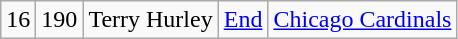<table class="wikitable" style="text-align:center">
<tr>
<td>16</td>
<td>190</td>
<td>Terry Hurley</td>
<td><a href='#'>End</a></td>
<td><a href='#'>Chicago Cardinals</a></td>
</tr>
</table>
